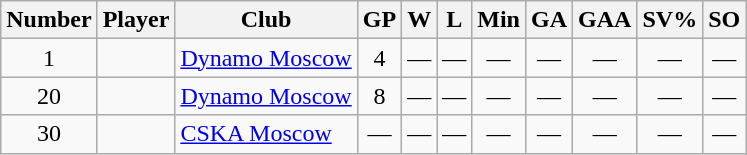<table class="wikitable sortable" style="text-align: center; border: 1px solid; padding: 4px; border-spacing=0;">
<tr>
<th>Number</th>
<th>Player</th>
<th>Club</th>
<th>GP</th>
<th>W</th>
<th>L</th>
<th>Min</th>
<th>GA</th>
<th>GAA</th>
<th>SV%</th>
<th>SO</th>
</tr>
<tr>
<td>1</td>
<td align="left"></td>
<td align="left"><a href='#'>Dynamo Moscow</a></td>
<td>4</td>
<td>—</td>
<td>—</td>
<td>—</td>
<td>—</td>
<td>—</td>
<td>—</td>
<td>—</td>
</tr>
<tr>
<td>20</td>
<td align="left"></td>
<td align="left"><a href='#'>Dynamo Moscow</a></td>
<td>8</td>
<td>—</td>
<td>—</td>
<td>—</td>
<td>—</td>
<td>—</td>
<td>—</td>
<td>—</td>
</tr>
<tr>
<td>30</td>
<td align="left"></td>
<td align="left"><a href='#'>CSKA Moscow</a></td>
<td>—</td>
<td>—</td>
<td>—</td>
<td>—</td>
<td>—</td>
<td>—</td>
<td>—</td>
<td>—</td>
</tr>
</table>
